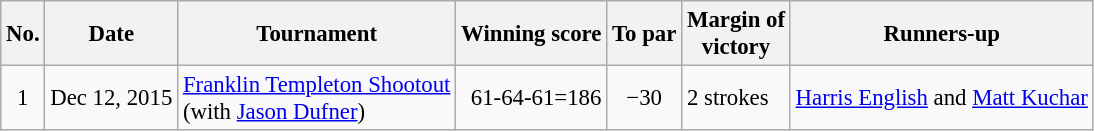<table class="wikitable" style="font-size:95%;">
<tr>
<th>No.</th>
<th>Date</th>
<th>Tournament</th>
<th>Winning score</th>
<th>To par</th>
<th>Margin of<br>victory</th>
<th>Runners-up</th>
</tr>
<tr>
<td align=center>1</td>
<td align=right>Dec 12, 2015</td>
<td><a href='#'>Franklin Templeton Shootout</a><br>(with  <a href='#'>Jason Dufner</a>)</td>
<td align=right>61-64-61=186</td>
<td align=center>−30</td>
<td>2 strokes</td>
<td> <a href='#'>Harris English</a> and  <a href='#'>Matt Kuchar</a></td>
</tr>
</table>
